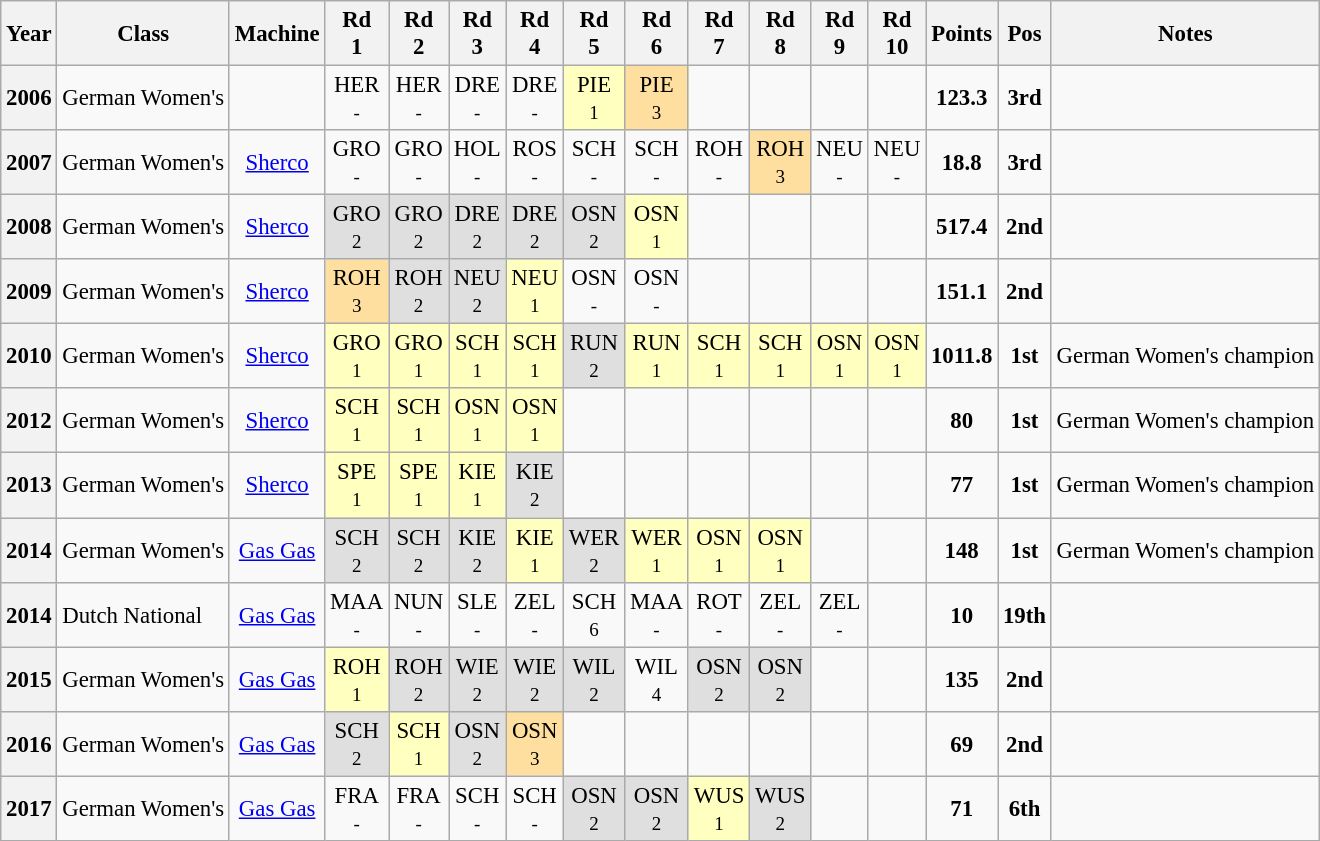<table class="wikitable" style="text-align:center; font-size:95%">
<tr valign="top">
<th valign="middle">Year</th>
<th valign="middle">Class</th>
<th valign="middle">Machine</th>
<th>Rd<br>1</th>
<th>Rd<br>2</th>
<th>Rd<br>3</th>
<th>Rd<br>4</th>
<th>Rd<br>5</th>
<th>Rd<br>6</th>
<th>Rd<br>7</th>
<th>Rd<br>8</th>
<th>Rd<br>9</th>
<th>Rd<br>10</th>
<th valign="middle">Points</th>
<th valign="middle">Pos</th>
<th valign="middle">Notes</th>
</tr>
<tr>
<th>2006</th>
<td align="left"> German Women's</td>
<td></td>
<td>HER<br><small>-</small></td>
<td>HER<br><small>-</small></td>
<td>DRE<br><small>-</small></td>
<td>DRE<br><small>-</small></td>
<td style="background:#FFFFBF;">PIE<br><small>1</small></td>
<td style="background:#FFDF9F;">PIE<br><small>3</small></td>
<td></td>
<td></td>
<td></td>
<td></td>
<td><strong>123.3</strong></td>
<td><strong>3rd</strong></td>
<td></td>
</tr>
<tr>
<th>2007</th>
<td align="left"> German Women's</td>
<td><a href='#'>Sherco</a></td>
<td>GRO<br><small>-</small></td>
<td>GRO<br><small>-</small></td>
<td>HOL<br><small>-</small></td>
<td>ROS<br><small>-</small></td>
<td>SCH<br><small>-</small></td>
<td>SCH<br><small>-</small></td>
<td>ROH<br><small>-</small></td>
<td style="background:#FFDF9F;">ROH<br><small>3</small></td>
<td>NEU<br><small>-</small></td>
<td>NEU<br><small>-</small></td>
<td><strong>18.8</strong></td>
<td><strong>3rd</strong></td>
<td></td>
</tr>
<tr>
<th>2008</th>
<td align="left"> German Women's</td>
<td><a href='#'>Sherco</a></td>
<td style="background:#DFDFDF;">GRO<br><small>2</small></td>
<td style="background:#DFDFDF;">GRO<br><small>2</small></td>
<td style="background:#DFDFDF;">DRE<br><small>2</small></td>
<td style="background:#DFDFDF;">DRE<br><small>2</small></td>
<td style="background:#DFDFDF;">OSN<br><small>2</small></td>
<td style="background:#FFFFBF;">OSN<br><small>1</small></td>
<td></td>
<td></td>
<td></td>
<td></td>
<td><strong>517.4</strong></td>
<td><strong>2nd</strong></td>
<td></td>
</tr>
<tr>
<th>2009</th>
<td align="left"> German Women's</td>
<td><a href='#'>Sherco</a></td>
<td style="background:#FFDF9F;">ROH<br><small>3</small></td>
<td style="background:#DFDFDF;">ROH<br><small>2</small></td>
<td style="background:#DFDFDF;">NEU<br><small>2</small></td>
<td style="background:#FFFFBF;">NEU<br><small>1</small></td>
<td>OSN<br><small>-</small></td>
<td>OSN<br><small>-</small></td>
<td></td>
<td></td>
<td></td>
<td></td>
<td><strong>151.1</strong></td>
<td><strong>2nd</strong></td>
<td></td>
</tr>
<tr>
<th>2010</th>
<td align="left"> German Women's</td>
<td><a href='#'>Sherco</a></td>
<td style="background:#FFFFBF;">GRO<br><small>1</small></td>
<td style="background:#FFFFBF;">GRO<br><small>1</small></td>
<td style="background:#FFFFBF;">SCH<br><small>1</small></td>
<td style="background:#FFFFBF;">SCH<br><small>1</small></td>
<td style="background:#DFDFDF;">RUN<br><small>2</small></td>
<td style="background:#FFFFBF;">RUN<br><small>1</small></td>
<td style="background:#FFFFBF;">SCH<br><small>1</small></td>
<td style="background:#FFFFBF;">SCH<br><small>1</small></td>
<td style="background:#FFFFBF;">OSN<br><small>1</small></td>
<td style="background:#FFFFBF;">OSN<br><small>1</small></td>
<td><strong>1011.8</strong></td>
<td><strong>1st</strong></td>
<td>German Women's champion</td>
</tr>
<tr>
<th>2012</th>
<td align="left"> German Women's</td>
<td><a href='#'>Sherco</a></td>
<td style="background:#FFFFBF;">SCH<br><small>1</small></td>
<td style="background:#FFFFBF;">SCH<br><small>1</small></td>
<td style="background:#FFFFBF;">OSN<br><small>1</small></td>
<td style="background:#FFFFBF;">OSN<br><small>1</small></td>
<td></td>
<td></td>
<td></td>
<td></td>
<td></td>
<td></td>
<td><strong>80</strong></td>
<td><strong>1st</strong></td>
<td>German Women's champion</td>
</tr>
<tr>
<th>2013</th>
<td align="left"> German Women's</td>
<td><a href='#'>Sherco</a></td>
<td style="background:#FFFFBF;">SPE<br><small>1</small></td>
<td style="background:#FFFFBF;">SPE<br><small>1</small></td>
<td style="background:#FFFFBF;">KIE<br><small>1</small></td>
<td style="background:#DFDFDF;">KIE<br><small>2</small></td>
<td></td>
<td></td>
<td></td>
<td></td>
<td></td>
<td></td>
<td><strong>77</strong></td>
<td><strong>1st</strong></td>
<td>German Women's champion</td>
</tr>
<tr>
<th>2014</th>
<td align="left"> German Women's</td>
<td><a href='#'>Gas Gas</a></td>
<td style="background:#DFDFDF;">SCH<br><small>2</small></td>
<td style="background:#DFDFDF;">SCH<br><small>2</small></td>
<td style="background:#DFDFDF;">KIE<br><small>2</small></td>
<td style="background:#FFFFBF;">KIE<br><small>1</small></td>
<td style="background:#DFDFDF;">WER<br><small>2</small></td>
<td style="background:#FFFFBF;">WER<br><small>1</small></td>
<td style="background:#FFFFBF;">OSN<br><small>1</small></td>
<td style="background:#FFFFBF;">OSN<br><small>1</small></td>
<td></td>
<td></td>
<td><strong>148</strong></td>
<td><strong>1st</strong></td>
<td>German Women's champion</td>
</tr>
<tr>
<th>2014</th>
<td align="left"> Dutch National</td>
<td><a href='#'>Gas Gas</a></td>
<td>MAA<br><small>-</small></td>
<td>NUN<br><small>-</small></td>
<td>SLE<br><small>-</small></td>
<td>ZEL<br><small>-</small></td>
<td>SCH<br><small>6</small></td>
<td>MAA<br><small>-</small></td>
<td>ROT<br><small>-</small></td>
<td>ZEL<br><small>-</small></td>
<td>ZEL<br><small>-</small></td>
<td></td>
<td><strong>10</strong></td>
<td><strong>19th</strong></td>
<td></td>
</tr>
<tr>
<th>2015</th>
<td align="left"> German Women's</td>
<td><a href='#'>Gas Gas</a></td>
<td style="background:#FFFFBF;">ROH<br><small>1</small></td>
<td style="background:#DFDFDF;">ROH<br><small>2</small></td>
<td style="background:#DFDFDF;">WIE<br><small>2</small></td>
<td style="background:#DFDFDF;">WIE<br><small>2</small></td>
<td style="background:#DFDFDF;">WIL<br><small>2</small></td>
<td>WIL<br><small>4</small></td>
<td style="background:#DFDFDF;">OSN<br><small>2</small></td>
<td style="background:#DFDFDF;">OSN<br><small>2</small></td>
<td></td>
<td></td>
<td><strong>135</strong></td>
<td><strong>2nd</strong></td>
<td></td>
</tr>
<tr>
<th>2016</th>
<td align="left"> German Women's</td>
<td><a href='#'>Gas Gas</a></td>
<td style="background:#DFDFDF;">SCH<br><small>2</small></td>
<td style="background:#FFFFBF;">SCH<br><small>1</small></td>
<td style="background:#DFDFDF;">OSN<br><small>2</small></td>
<td style="background:#FFDF9F;">OSN<br><small>3</small></td>
<td></td>
<td></td>
<td></td>
<td></td>
<td></td>
<td></td>
<td><strong>69</strong></td>
<td><strong>2nd</strong></td>
<td></td>
</tr>
<tr>
<th>2017</th>
<td align="left"> German Women's</td>
<td><a href='#'>Gas Gas</a></td>
<td>FRA<br><small>-</small></td>
<td>FRA<br><small>-</small></td>
<td>SCH<br><small>-</small></td>
<td>SCH<br><small>-</small></td>
<td style="background:#DFDFDF;">OSN<br><small>2</small></td>
<td style="background:#DFDFDF;">OSN<br><small>2</small></td>
<td style="background:#FFFFBF;">WUS<br><small>1</small></td>
<td style="background:#DFDFDF;">WUS<br><small>2</small></td>
<td></td>
<td></td>
<td><strong>71</strong></td>
<td><strong>6th</strong></td>
<td></td>
</tr>
</table>
